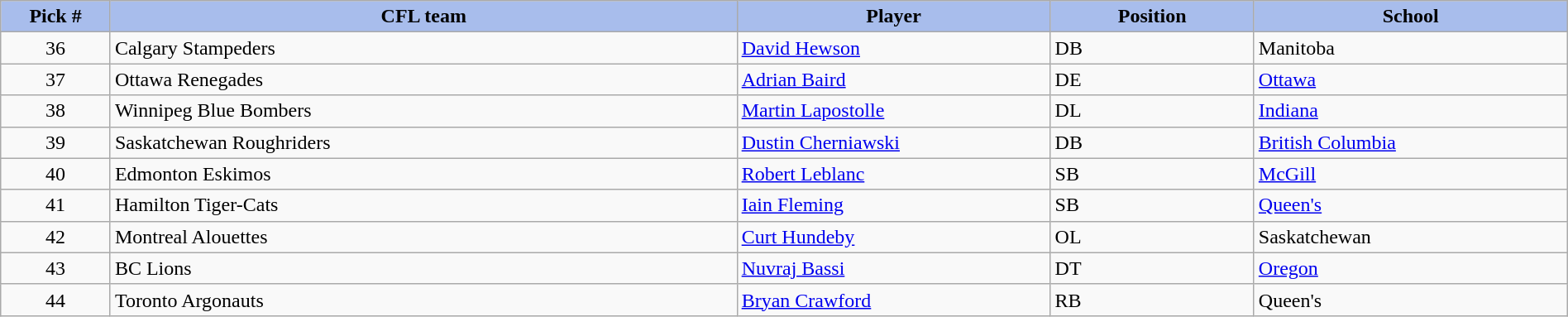<table class="wikitable" style="width: 100%">
<tr>
<th style="background:#A8BDEC;" width=7%>Pick #</th>
<th width=40% style="background:#A8BDEC;">CFL team</th>
<th width=20% style="background:#A8BDEC;">Player</th>
<th width=13% style="background:#A8BDEC;">Position</th>
<th width=20% style="background:#A8BDEC;">School</th>
</tr>
<tr>
<td align=center>36</td>
<td>Calgary Stampeders</td>
<td><a href='#'>David Hewson</a></td>
<td>DB</td>
<td>Manitoba</td>
</tr>
<tr>
<td align=center>37</td>
<td>Ottawa Renegades</td>
<td><a href='#'>Adrian Baird</a></td>
<td>DE</td>
<td><a href='#'>Ottawa</a></td>
</tr>
<tr>
<td align=center>38</td>
<td>Winnipeg Blue Bombers</td>
<td><a href='#'>Martin Lapostolle</a></td>
<td>DL</td>
<td><a href='#'>Indiana</a></td>
</tr>
<tr>
<td align=center>39</td>
<td>Saskatchewan Roughriders</td>
<td><a href='#'>Dustin Cherniawski</a></td>
<td>DB</td>
<td><a href='#'>British Columbia</a></td>
</tr>
<tr>
<td align=center>40</td>
<td>Edmonton Eskimos</td>
<td><a href='#'>Robert Leblanc</a></td>
<td>SB</td>
<td><a href='#'>McGill</a></td>
</tr>
<tr>
<td align=center>41</td>
<td>Hamilton Tiger-Cats</td>
<td><a href='#'>Iain Fleming</a></td>
<td>SB</td>
<td><a href='#'>Queen's</a></td>
</tr>
<tr>
<td align=center>42</td>
<td>Montreal Alouettes</td>
<td><a href='#'>Curt Hundeby</a></td>
<td>OL</td>
<td>Saskatchewan</td>
</tr>
<tr>
<td align=center>43</td>
<td>BC Lions</td>
<td><a href='#'>Nuvraj Bassi</a></td>
<td>DT</td>
<td><a href='#'>Oregon</a></td>
</tr>
<tr>
<td align=center>44</td>
<td>Toronto Argonauts</td>
<td><a href='#'>Bryan Crawford</a></td>
<td>RB</td>
<td>Queen's</td>
</tr>
</table>
